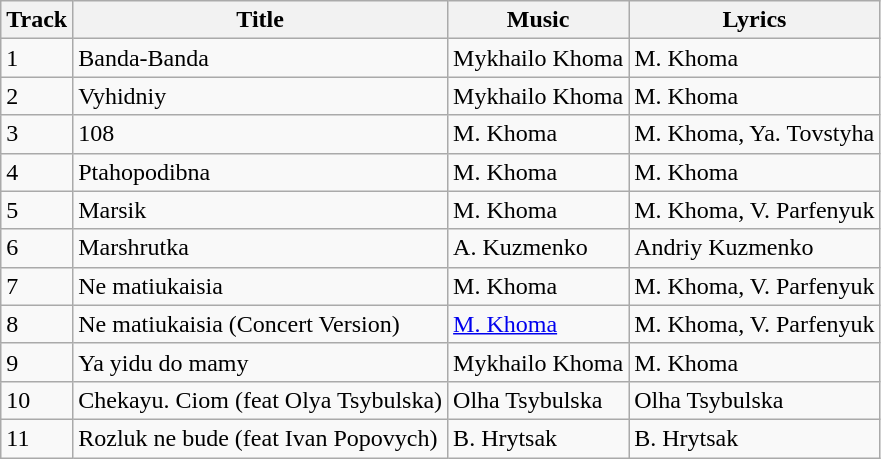<table class="wikitable">
<tr>
<th>Track</th>
<th>Title</th>
<th>Music</th>
<th>Lyrics</th>
</tr>
<tr>
<td>1</td>
<td>Banda-Banda</td>
<td>Mykhailo Khoma</td>
<td>M. Khoma</td>
</tr>
<tr>
<td>2</td>
<td>Vyhidniy</td>
<td>Mykhailo Khoma</td>
<td>M. Khoma</td>
</tr>
<tr>
<td>3</td>
<td>108</td>
<td>M. Khoma</td>
<td>M. Khoma, Ya. Tovstyha</td>
</tr>
<tr>
<td>4</td>
<td>Ptahopodibna</td>
<td>M. Khoma</td>
<td>M. Khoma</td>
</tr>
<tr>
<td>5</td>
<td>Marsik</td>
<td>M. Khoma</td>
<td>M. Khoma, V. Parfenyuk</td>
</tr>
<tr>
<td>6</td>
<td>Marshrutka</td>
<td>A. Kuzmenko</td>
<td>Andriy Kuzmenko</td>
</tr>
<tr>
<td>7</td>
<td>Ne matiukaisia</td>
<td>M. Khoma</td>
<td>M. Khoma, V. Parfenyuk</td>
</tr>
<tr>
<td>8</td>
<td>Ne matiukaisia (Concert Version)</td>
<td><a href='#'>M. Khoma</a></td>
<td>M. Khoma, V. Parfenyuk</td>
</tr>
<tr>
<td>9</td>
<td>Ya yidu do mamy</td>
<td>Mykhailo Khoma</td>
<td>M. Khoma</td>
</tr>
<tr>
<td>10</td>
<td>Chekayu. Ciom (feat Olya Tsybulska)</td>
<td>Olha Tsybulska</td>
<td>Olha Tsybulska</td>
</tr>
<tr>
<td>11</td>
<td>Rozluk ne bude (feat Ivan Popovych)</td>
<td>B. Hrytsak</td>
<td>B. Hrytsak</td>
</tr>
</table>
